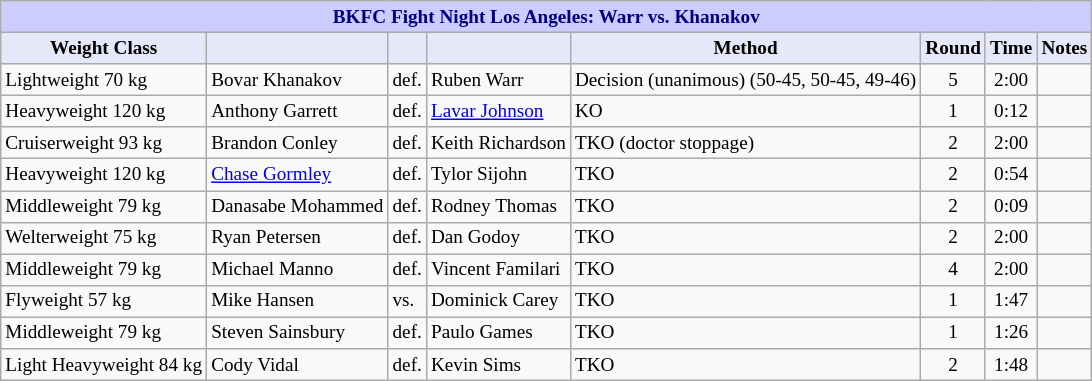<table class="wikitable" style="font-size: 80%;">
<tr>
<th colspan="8" style="background-color: #ccf; color: #000080; text-align: center;"><strong>BKFC Fight Night Los Angeles: Warr vs. Khanakov</strong></th>
</tr>
<tr>
<th colspan="1" style="background-color: #E6E8FA; color: #000000; text-align: center;">Weight Class</th>
<th colspan="1" style="background-color: #E6E8FA; color: #000000; text-align: center;"></th>
<th colspan="1" style="background-color: #E6E8FA; color: #000000; text-align: center;"></th>
<th colspan="1" style="background-color: #E6E8FA; color: #000000; text-align: center;"></th>
<th colspan="1" style="background-color: #E6E8FA; color: #000000; text-align: center;">Method</th>
<th colspan="1" style="background-color: #E6E8FA; color: #000000; text-align: center;">Round</th>
<th colspan="1" style="background-color: #E6E8FA; color: #000000; text-align: center;">Time</th>
<th colspan="1" style="background-color: #E6E8FA; color: #000000; text-align: center;">Notes</th>
</tr>
<tr>
<td>Lightweight 70 kg</td>
<td> Bovar Khanakov</td>
<td>def.</td>
<td> Ruben Warr</td>
<td>Decision (unanimous) (50-45, 50-45, 49-46)</td>
<td align="center">5</td>
<td align="center">2:00</td>
<td></td>
</tr>
<tr>
<td>Heavyweight 120 kg</td>
<td> Anthony Garrett</td>
<td>def.</td>
<td> <a href='#'>Lavar Johnson</a></td>
<td>KO</td>
<td align="center">1</td>
<td align="center">0:12</td>
<td></td>
</tr>
<tr>
<td>Cruiserweight 93 kg</td>
<td> Brandon Conley</td>
<td>def.</td>
<td> Keith Richardson</td>
<td>TKO (doctor stoppage)</td>
<td align="center">2</td>
<td align="center">2:00</td>
<td></td>
</tr>
<tr>
<td>Heavyweight 120 kg</td>
<td> <a href='#'>Chase Gormley</a></td>
<td>def.</td>
<td> Tylor Sijohn</td>
<td>TKO</td>
<td align="center">2</td>
<td align="center">0:54</td>
<td></td>
</tr>
<tr>
<td>Middleweight 79 kg</td>
<td> Danasabe Mohammed</td>
<td>def.</td>
<td> Rodney Thomas</td>
<td>TKO</td>
<td align="center">2</td>
<td align="center">0:09</td>
<td></td>
</tr>
<tr>
<td>Welterweight 75 kg</td>
<td> Ryan Petersen</td>
<td>def.</td>
<td> Dan Godoy</td>
<td>TKO</td>
<td align="center">2</td>
<td align="center">2:00</td>
<td></td>
</tr>
<tr>
<td>Middleweight 79 kg</td>
<td> Michael Manno</td>
<td>def.</td>
<td> Vincent Familari</td>
<td>TKO</td>
<td align="center">4</td>
<td align="center">2:00</td>
<td></td>
</tr>
<tr>
<td>Flyweight 57 kg</td>
<td> Mike Hansen</td>
<td>vs.</td>
<td> Dominick Carey</td>
<td>TKO</td>
<td align="center">1</td>
<td align="center">1:47</td>
<td></td>
</tr>
<tr>
<td>Middleweight 79 kg</td>
<td> Steven Sainsbury</td>
<td>def.</td>
<td> Paulo Games</td>
<td>TKO</td>
<td align="center">1</td>
<td align="center">1:26</td>
<td></td>
</tr>
<tr>
<td>Light Heavyweight 84 kg</td>
<td> Cody Vidal</td>
<td>def.</td>
<td> Kevin Sims</td>
<td>TKO</td>
<td align="center">2</td>
<td align="center">1:48</td>
<td></td>
</tr>
</table>
